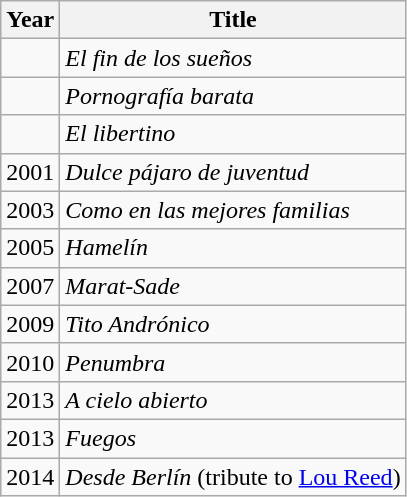<table class="wikitable">
<tr>
<th>Year</th>
<th>Title</th>
</tr>
<tr>
<td></td>
<td><em>El fin de los sueños</em></td>
</tr>
<tr>
<td></td>
<td><em>Pornografía barata</em></td>
</tr>
<tr>
<td></td>
<td><em>El libertino</em></td>
</tr>
<tr>
<td>2001</td>
<td><em>Dulce pájaro de juventud</em></td>
</tr>
<tr>
<td>2003</td>
<td><em>Como en las mejores familias</em></td>
</tr>
<tr>
<td>2005</td>
<td><em>Hamelín</em></td>
</tr>
<tr>
<td>2007</td>
<td><em>Marat-Sade</em></td>
</tr>
<tr>
<td>2009</td>
<td><em>Tito Andrónico</em></td>
</tr>
<tr>
<td>2010</td>
<td><em>Penumbra</em></td>
</tr>
<tr>
<td>2013</td>
<td><em>A cielo abierto</em></td>
</tr>
<tr>
<td>2013</td>
<td><em>Fuegos</em></td>
</tr>
<tr>
<td>2014</td>
<td><em>Desde Berlín</em> (tribute to <a href='#'>Lou Reed</a>)</td>
</tr>
</table>
